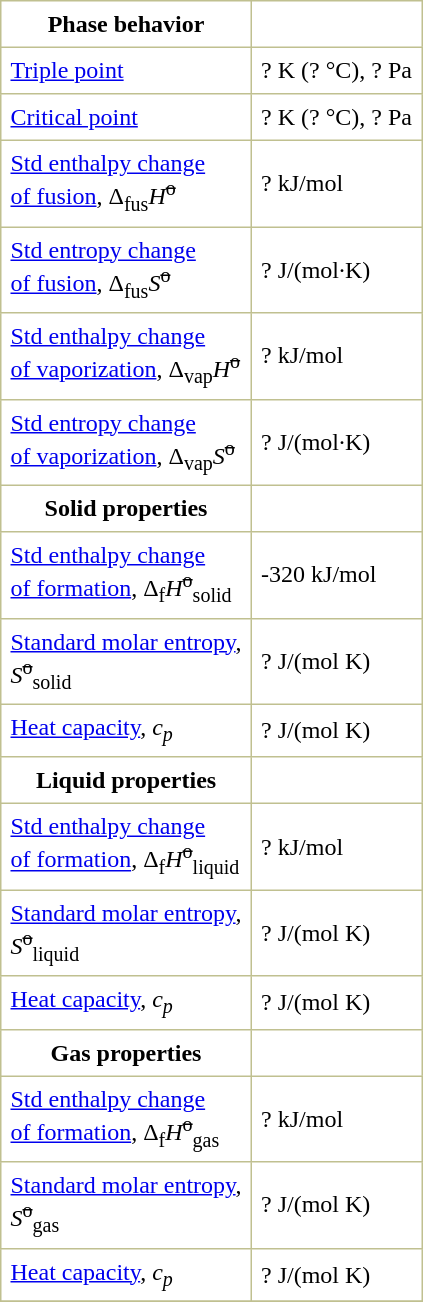<table border="1" cellspacing="0" cellpadding="6" style="margin: 0 0 0 0.5em; background: #FFFFFF; border-collapse: collapse; border-color: #C0C090;">
<tr>
<th>Phase behavior</th>
</tr>
<tr>
<td><a href='#'>Triple point</a></td>
<td>? K (? °C), ? Pa</td>
</tr>
<tr>
<td><a href='#'>Critical point</a></td>
<td>? K (? °C), ? Pa</td>
</tr>
<tr>
<td><a href='#'>Std enthalpy change<br>of fusion</a>, Δ<sub>fus</sub><em>H</em><sup><s>o</s></sup></td>
<td>? kJ/mol</td>
</tr>
<tr>
<td><a href='#'>Std entropy change<br>of fusion</a>, Δ<sub>fus</sub><em>S</em><sup><s>o</s></sup></td>
<td>? J/(mol·K)</td>
</tr>
<tr>
<td><a href='#'>Std enthalpy change<br>of vaporization</a>, Δ<sub>vap</sub><em>H</em><sup><s>o</s></sup></td>
<td>? kJ/mol</td>
</tr>
<tr>
<td><a href='#'>Std entropy change<br>of vaporization</a>, Δ<sub>vap</sub><em>S</em><sup><s>o</s></sup></td>
<td>? J/(mol·K)</td>
</tr>
<tr>
<th>Solid properties</th>
</tr>
<tr>
<td><a href='#'>Std enthalpy change<br>of formation</a>, Δ<sub>f</sub><em>H</em><sup><s>o</s></sup><sub>solid</sub></td>
<td>-320 kJ/mol</td>
</tr>
<tr>
<td><a href='#'>Standard molar entropy</a>,<br><em>S</em><sup><s>o</s></sup><sub>solid</sub></td>
<td>? J/(mol K)</td>
</tr>
<tr>
<td><a href='#'>Heat capacity</a>, <em>c<sub>p</sub></em></td>
<td>? J/(mol K)</td>
</tr>
<tr>
<th>Liquid properties</th>
</tr>
<tr>
<td><a href='#'>Std enthalpy change<br>of formation</a>, Δ<sub>f</sub><em>H</em><sup><s>o</s></sup><sub>liquid</sub></td>
<td>? kJ/mol</td>
</tr>
<tr>
<td><a href='#'>Standard molar entropy</a>,<br><em>S</em><sup><s>o</s></sup><sub>liquid</sub></td>
<td>? J/(mol K)</td>
</tr>
<tr>
<td><a href='#'>Heat capacity</a>, <em>c<sub>p</sub></em></td>
<td>? J/(mol K)</td>
</tr>
<tr>
<th>Gas properties</th>
</tr>
<tr>
<td><a href='#'>Std enthalpy change<br>of formation</a>, Δ<sub>f</sub><em>H</em><sup><s>o</s></sup><sub>gas</sub></td>
<td>? kJ/mol</td>
</tr>
<tr>
<td><a href='#'>Standard molar entropy</a>,<br><em>S</em><sup><s>o</s></sup><sub>gas</sub></td>
<td>? J/(mol K)</td>
</tr>
<tr>
<td><a href='#'>Heat capacity</a>, <em>c<sub>p</sub></em></td>
<td>? J/(mol K)</td>
</tr>
<tr>
</tr>
</table>
